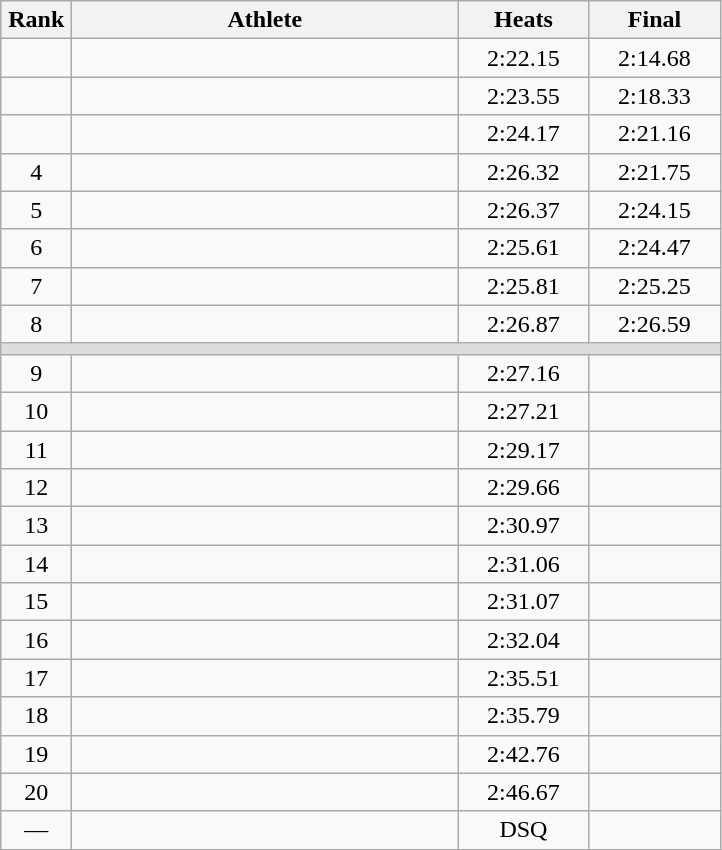<table class=wikitable style="text-align:center">
<tr>
<th width=40>Rank</th>
<th width=250>Athlete</th>
<th width=80>Heats</th>
<th width=80>Final</th>
</tr>
<tr>
<td></td>
<td align=left></td>
<td>2:22.15</td>
<td>2:14.68</td>
</tr>
<tr>
<td></td>
<td align=left></td>
<td>2:23.55</td>
<td>2:18.33</td>
</tr>
<tr>
<td></td>
<td align=left></td>
<td>2:24.17</td>
<td>2:21.16</td>
</tr>
<tr>
<td>4</td>
<td align=left></td>
<td>2:26.32</td>
<td>2:21.75</td>
</tr>
<tr>
<td>5</td>
<td align=left></td>
<td>2:26.37</td>
<td>2:24.15</td>
</tr>
<tr>
<td>6</td>
<td align=left></td>
<td>2:25.61</td>
<td>2:24.47</td>
</tr>
<tr>
<td>7</td>
<td align=left></td>
<td>2:25.81</td>
<td>2:25.25</td>
</tr>
<tr>
<td>8</td>
<td align=left></td>
<td>2:26.87</td>
<td>2:26.59</td>
</tr>
<tr bgcolor=#DDDDDD>
<td colspan=4></td>
</tr>
<tr>
<td>9</td>
<td align=left></td>
<td>2:27.16</td>
<td></td>
</tr>
<tr>
<td>10</td>
<td align=left></td>
<td>2:27.21</td>
<td></td>
</tr>
<tr>
<td>11</td>
<td align=left></td>
<td>2:29.17</td>
<td></td>
</tr>
<tr>
<td>12</td>
<td align=left></td>
<td>2:29.66</td>
<td></td>
</tr>
<tr>
<td>13</td>
<td align=left></td>
<td>2:30.97</td>
<td></td>
</tr>
<tr>
<td>14</td>
<td align=left></td>
<td>2:31.06</td>
<td></td>
</tr>
<tr>
<td>15</td>
<td align=left></td>
<td>2:31.07</td>
<td></td>
</tr>
<tr>
<td>16</td>
<td align=left></td>
<td>2:32.04</td>
<td></td>
</tr>
<tr>
<td>17</td>
<td align=left></td>
<td>2:35.51</td>
<td></td>
</tr>
<tr>
<td>18</td>
<td align=left></td>
<td>2:35.79</td>
<td></td>
</tr>
<tr>
<td>19</td>
<td align=left></td>
<td>2:42.76</td>
<td></td>
</tr>
<tr>
<td>20</td>
<td align=left></td>
<td>2:46.67</td>
<td></td>
</tr>
<tr>
<td>—</td>
<td align=left></td>
<td>DSQ</td>
<td></td>
</tr>
</table>
